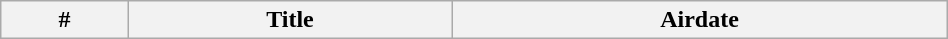<table class="wikitable plainrowheaders" style="width:50%;">
<tr>
<th>#</th>
<th>Title</th>
<th>Airdate<br>








</th>
</tr>
</table>
